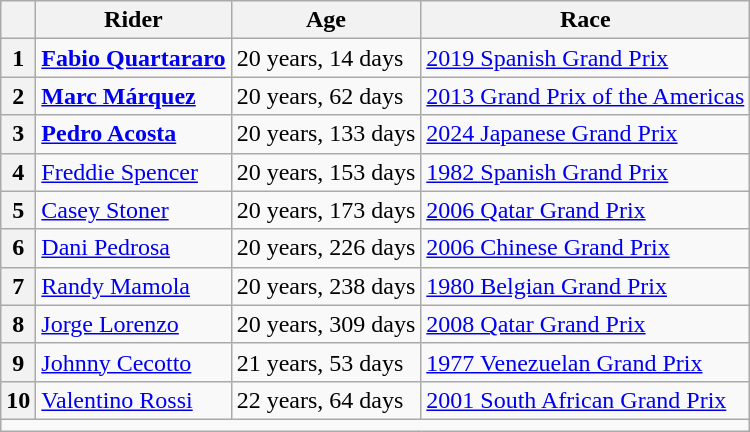<table class="wikitable">
<tr>
<th></th>
<th>Rider</th>
<th>Age</th>
<th>Race</th>
</tr>
<tr>
<th>1</th>
<td> <strong><a href='#'>Fabio Quartararo</a></strong></td>
<td>20 years, 14 days</td>
<td><a href='#'>2019 Spanish Grand Prix</a></td>
</tr>
<tr>
<th>2</th>
<td> <strong><a href='#'>Marc Márquez</a></strong></td>
<td>20 years, 62 days</td>
<td><a href='#'>2013 Grand Prix of the Americas</a></td>
</tr>
<tr>
<th>3</th>
<td> <strong><a href='#'>Pedro Acosta</a></strong></td>
<td>20 years, 133 days</td>
<td><a href='#'>2024 Japanese Grand Prix</a></td>
</tr>
<tr>
<th>4</th>
<td> <a href='#'>Freddie Spencer</a></td>
<td>20 years, 153 days</td>
<td><a href='#'>1982 Spanish Grand Prix</a></td>
</tr>
<tr>
<th>5</th>
<td> <a href='#'>Casey Stoner</a></td>
<td>20 years, 173 days</td>
<td><a href='#'>2006 Qatar Grand Prix</a></td>
</tr>
<tr>
<th>6</th>
<td> <a href='#'>Dani Pedrosa</a></td>
<td>20 years, 226 days</td>
<td><a href='#'>2006 Chinese Grand Prix</a></td>
</tr>
<tr>
<th>7</th>
<td> <a href='#'>Randy Mamola</a></td>
<td>20 years, 238 days</td>
<td><a href='#'>1980 Belgian Grand Prix</a></td>
</tr>
<tr>
<th>8</th>
<td> <a href='#'>Jorge Lorenzo</a></td>
<td>20 years, 309 days</td>
<td><a href='#'>2008 Qatar Grand Prix</a></td>
</tr>
<tr>
<th>9</th>
<td> <a href='#'>Johnny Cecotto</a></td>
<td>21 years, 53 days</td>
<td><a href='#'>1977 Venezuelan Grand Prix</a></td>
</tr>
<tr>
<th>10</th>
<td> <a href='#'>Valentino Rossi</a></td>
<td>22 years, 64 days</td>
<td><a href='#'>2001 South African Grand Prix</a></td>
</tr>
<tr>
<td colspan=4></td>
</tr>
</table>
